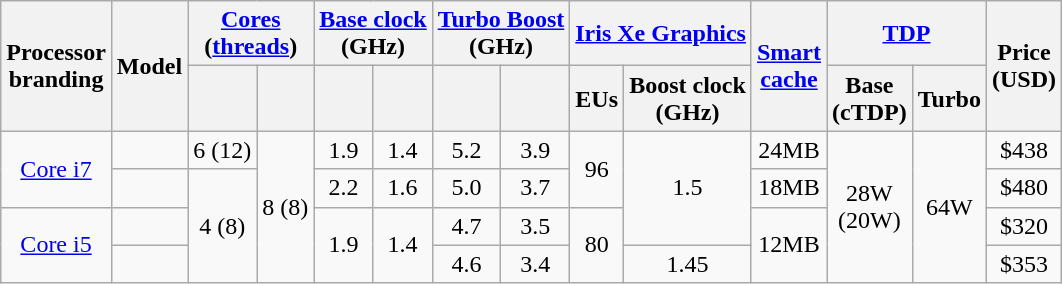<table class="wikitable sortable" style="text-align: center;">
<tr>
<th rowspan="2">Processor<br>branding</th>
<th rowspan="2">Model</th>
<th colspan="2"><a href='#'>Cores</a><br>(<a href='#'>threads</a>)</th>
<th colspan="2"><a href='#'>Base clock</a><br>(GHz)</th>
<th colspan="2"><a href='#'>Turbo Boost</a><br>(GHz)</th>
<th colspan="2"><a href='#'>Iris Xe Graphics</a></th>
<th rowspan="2"><a href='#'>Smart<br>cache</a></th>
<th colspan="2"><a href='#'>TDP</a></th>
<th rowspan="2">Price <br> (USD)</th>
</tr>
<tr>
<th></th>
<th></th>
<th></th>
<th></th>
<th></th>
<th></th>
<th>EUs</th>
<th>Boost clock<br>(GHz)</th>
<th>Base<br>(cTDP)</th>
<th>Turbo</th>
</tr>
<tr>
<td rowspan="2"><a href='#'>Core i7</a></td>
<td></td>
<td>6 (12)</td>
<td rowspan="4">8 (8)</td>
<td>1.9</td>
<td>1.4</td>
<td>5.2</td>
<td>3.9</td>
<td rowspan="2">96</td>
<td rowspan="3">1.5</td>
<td>24MB</td>
<td rowspan="4">28W<br>(20W)</td>
<td rowspan="4">64W</td>
<td>$438</td>
</tr>
<tr>
<td></td>
<td rowspan="3">4 (8)</td>
<td>2.2</td>
<td>1.6</td>
<td>5.0</td>
<td>3.7</td>
<td>18MB</td>
<td>$480</td>
</tr>
<tr>
<td rowspan="2"><a href='#'>Core i5</a></td>
<td></td>
<td rowspan="2">1.9</td>
<td rowspan="2">1.4</td>
<td>4.7</td>
<td>3.5</td>
<td rowspan="2">80</td>
<td rowspan="2">12MB</td>
<td>$320</td>
</tr>
<tr>
<td></td>
<td>4.6</td>
<td>3.4</td>
<td>1.45</td>
<td>$353</td>
</tr>
</table>
